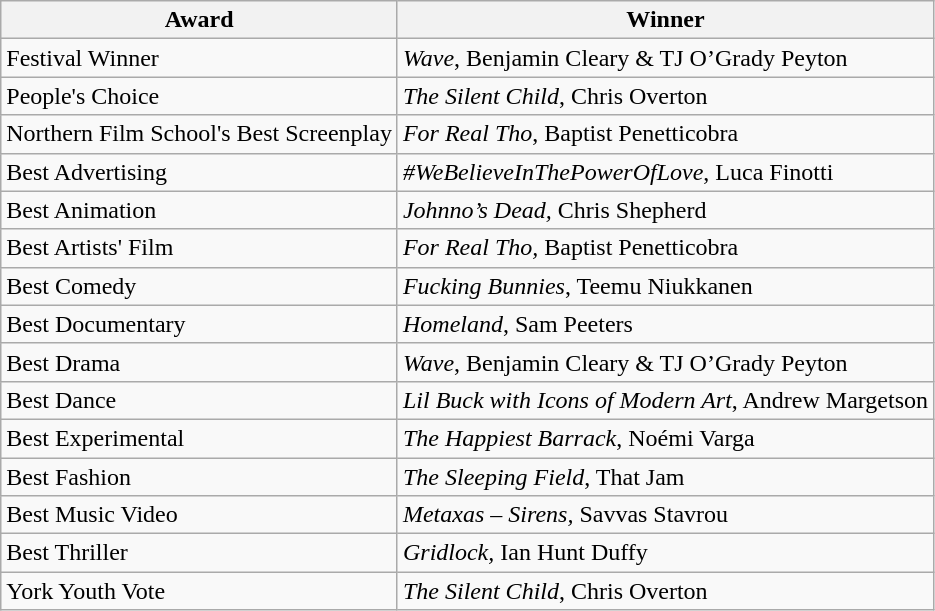<table class="wikitable">
<tr>
<th>Award</th>
<th>Winner</th>
</tr>
<tr>
<td>Festival Winner</td>
<td><em>Wave</em>, Benjamin Cleary & TJ O’Grady Peyton</td>
</tr>
<tr>
<td>People's Choice</td>
<td><em>The Silent Child</em>, Chris Overton</td>
</tr>
<tr>
<td>Northern Film School's Best Screenplay</td>
<td><em>For Real Tho</em>, Baptist Penetticobra</td>
</tr>
<tr>
<td>Best Advertising</td>
<td><em>#WeBelieveInThePowerOfLove</em>, Luca Finotti</td>
</tr>
<tr>
<td>Best Animation</td>
<td><em>Johnno’s Dead,</em> Chris Shepherd</td>
</tr>
<tr>
<td>Best Artists' Film</td>
<td><em>For Real Tho,</em> Baptist Penetticobra</td>
</tr>
<tr>
<td>Best Comedy</td>
<td><em>Fucking Bunnies</em>, Teemu Niukkanen</td>
</tr>
<tr>
<td>Best Documentary</td>
<td><em>Homeland</em>, Sam Peeters</td>
</tr>
<tr>
<td>Best Drama</td>
<td><em>Wave</em>, Benjamin Cleary & TJ O’Grady Peyton</td>
</tr>
<tr>
<td>Best Dance</td>
<td><em>Lil Buck with Icons of Modern Art</em>, Andrew Margetson</td>
</tr>
<tr>
<td>Best Experimental</td>
<td><em>The Happiest Barrack</em>, Noémi Varga</td>
</tr>
<tr>
<td>Best Fashion</td>
<td><em>The Sleeping Field</em>, That Jam</td>
</tr>
<tr>
<td>Best Music Video</td>
<td><em>Metaxas – Sirens,</em> Savvas Stavrou</td>
</tr>
<tr>
<td>Best Thriller</td>
<td><em>Gridlock,</em> Ian Hunt Duffy</td>
</tr>
<tr>
<td>York Youth Vote</td>
<td><em>The Silent Child</em>, Chris Overton</td>
</tr>
</table>
